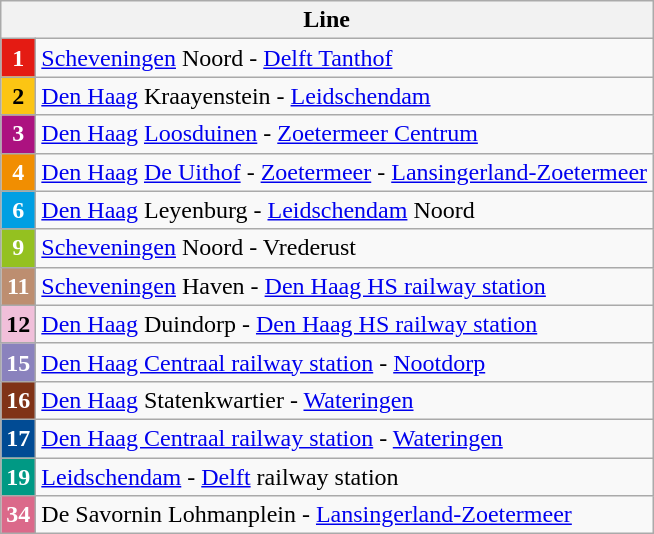<table class="wikitable">
<tr>
<th colspan=2>Line</th>
</tr>
<tr>
<th style="background:#E41B13; color:white;">1</th>
<td><a href='#'>Scheveningen</a> Noord - <a href='#'>Delft Tanthof</a></td>
</tr>
<tr>
<th style="background:#FCC513">2</th>
<td><a href='#'>Den Haag</a> Kraayenstein - <a href='#'>Leidschendam</a></td>
</tr>
<tr>
<th style="background:#AC1280; color:white;">3</th>
<td><a href='#'>Den Haag</a> <a href='#'>Loosduinen</a> - <a href='#'>Zoetermeer Centrum</a></td>
</tr>
<tr>
<th style="background:#F18E01; color:white;">4</th>
<td><a href='#'>Den Haag</a> <a href='#'>De Uithof</a> - <a href='#'>Zoetermeer</a> - <a href='#'>Lansingerland-Zoetermeer</a></td>
</tr>
<tr>
<th style="background:#009FE3; color:white;">6</th>
<td><a href='#'>Den Haag</a> Leyenburg - <a href='#'>Leidschendam</a> Noord</td>
</tr>
<tr>
<th style="background:#94C120; color:white;">9</th>
<td><a href='#'>Scheveningen</a> Noord - Vrederust</td>
</tr>
<tr>
<th style="background:#BD8E70; color:white;">11</th>
<td><a href='#'>Scheveningen</a> Haven - <a href='#'>Den Haag HS railway station</a></td>
</tr>
<tr>
<th style="background:#F1BFDA;">12</th>
<td><a href='#'>Den Haag</a> Duindorp - <a href='#'>Den Haag HS railway station</a></td>
</tr>
<tr>
<th style="background:#8A82BD; color:white;">15</th>
<td><a href='#'>Den Haag Centraal railway station</a> - <a href='#'>Nootdorp</a></td>
</tr>
<tr>
<th style="background:#803317; color:white;">16</th>
<td><a href='#'>Den Haag</a> Statenkwartier - <a href='#'>Wateringen</a></td>
</tr>
<tr>
<th style="background:#014B94; color:white;">17</th>
<td><a href='#'>Den Haag Centraal railway station</a> - <a href='#'>Wateringen</a></td>
</tr>
<tr>
<th style="background:#009984; color:white;">19</th>
<td><a href='#'>Leidschendam</a> - <a href='#'>Delft</a> railway station</td>
</tr>
<tr>
<th style="background:#db698a; color:white;">34</th>
<td>De Savornin Lohmanplein - <a href='#'>Lansingerland-Zoetermeer</a></td>
</tr>
</table>
